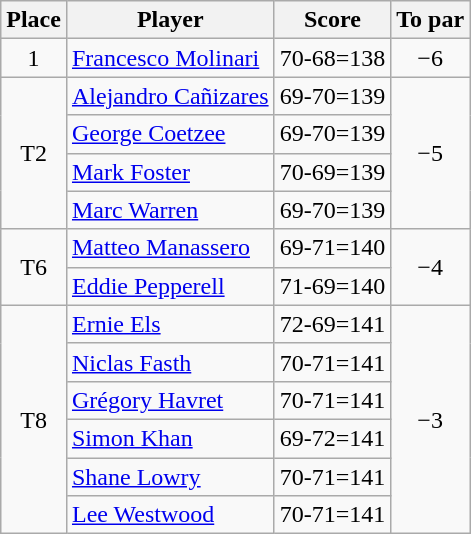<table class="wikitable">
<tr>
<th>Place</th>
<th>Player</th>
<th>Score</th>
<th>To par</th>
</tr>
<tr>
<td align=center>1</td>
<td> <a href='#'>Francesco Molinari</a></td>
<td>70-68=138</td>
<td align=center>−6</td>
</tr>
<tr>
<td align=center rowspan=4>T2</td>
<td> <a href='#'>Alejandro Cañizares</a></td>
<td>69-70=139</td>
<td align=center rowspan=4>−5</td>
</tr>
<tr>
<td> <a href='#'>George Coetzee</a></td>
<td>69-70=139</td>
</tr>
<tr>
<td> <a href='#'>Mark Foster</a></td>
<td>70-69=139</td>
</tr>
<tr>
<td> <a href='#'>Marc Warren</a></td>
<td>69-70=139</td>
</tr>
<tr>
<td align=center rowspan=2>T6</td>
<td> <a href='#'>Matteo Manassero</a></td>
<td>69-71=140</td>
<td align=center rowspan=2>−4</td>
</tr>
<tr>
<td> <a href='#'>Eddie Pepperell</a></td>
<td>71-69=140</td>
</tr>
<tr>
<td align=center rowspan=6>T8</td>
<td> <a href='#'>Ernie Els</a></td>
<td>72-69=141</td>
<td align=center rowspan=6>−3</td>
</tr>
<tr>
<td> <a href='#'>Niclas Fasth</a></td>
<td>70-71=141</td>
</tr>
<tr>
<td> <a href='#'>Grégory Havret</a></td>
<td>70-71=141</td>
</tr>
<tr>
<td> <a href='#'>Simon Khan</a></td>
<td>69-72=141</td>
</tr>
<tr>
<td> <a href='#'>Shane Lowry</a></td>
<td>70-71=141</td>
</tr>
<tr>
<td> <a href='#'>Lee Westwood</a></td>
<td>70-71=141</td>
</tr>
</table>
